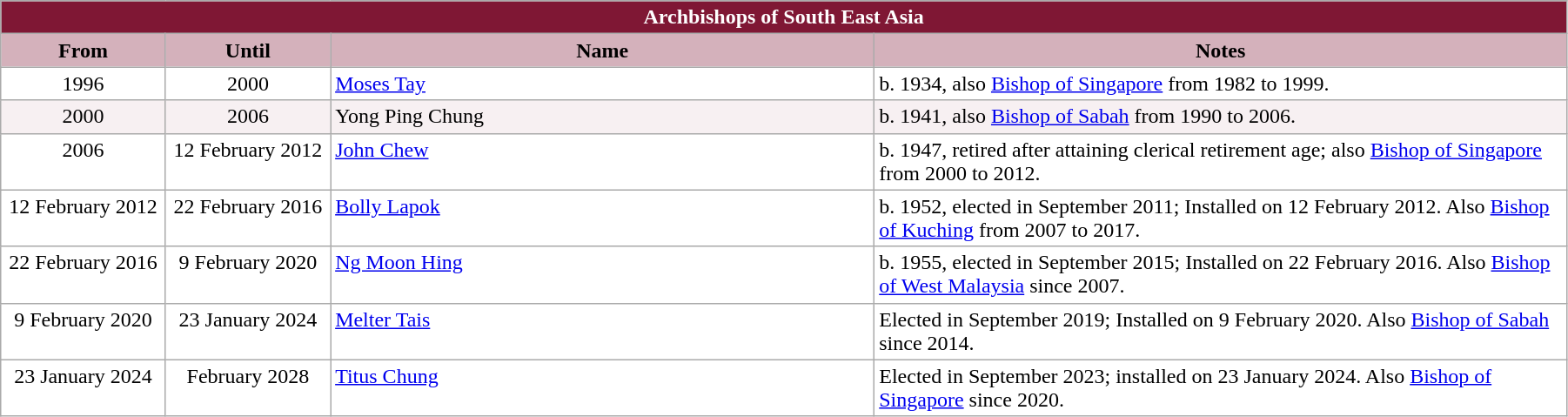<table class="wikitable" style="width: 95%;">
<tr>
<th colspan="4" style="background-color: #7F1734; color: white;">Archbishops of South East Asia</th>
</tr>
<tr>
<th style="background-color: #D4B1BB; width: 10%;">From</th>
<th style="background-color: #D4B1BB; width: 10%;">Until</th>
<th style="background-color: #D4B1BB; width: 33%;">Name</th>
<th style="background-color: #D4B1BB; width: 42%;">Notes</th>
</tr>
<tr valign="top" style="background-color: white;">
<td style="text-align: center;">1996</td>
<td style="text-align: center;">2000</td>
<td><a href='#'>Moses Tay</a></td>
<td>b. 1934, also <a href='#'>Bishop of Singapore</a> from 1982 to 1999.</td>
</tr>
<tr valign="top" style="background-color: #F7F0F2;">
<td style="text-align: center;">2000</td>
<td style="text-align: center;">2006</td>
<td>Yong Ping Chung </td>
<td>b. 1941, also <a href='#'>Bishop of Sabah</a> from 1990 to 2006.</td>
</tr>
<tr valign="top" style="background-color: white;">
<td style="text-align: center;">2006</td>
<td style="text-align: center;">12 February 2012</td>
<td><a href='#'>John Chew</a></td>
<td>b. 1947, retired after attaining clerical retirement age; also <a href='#'>Bishop of Singapore</a> from 2000 to 2012.</td>
</tr>
<tr valign="top" style="background-color: white;">
<td style="text-align: center;">12 February 2012</td>
<td style="text-align: center;">22 February 2016</td>
<td><a href='#'>Bolly Lapok</a> </td>
<td>b. 1952, elected in September 2011; Installed on 12 February 2012. Also <a href='#'>Bishop of Kuching</a> from 2007 to 2017.</td>
</tr>
<tr valign="top" style="background-color: white;">
<td style="text-align: center;">22 February 2016</td>
<td style="text-align: center;">9 February 2020</td>
<td><a href='#'>Ng Moon Hing</a> </td>
<td>b. 1955, elected in September 2015; Installed on 22 February 2016. Also <a href='#'>Bishop of West Malaysia</a> since 2007.</td>
</tr>
<tr valign="top" style="background-color: white;">
<td style="text-align: center;">9 February 2020</td>
<td style="text-align: center;">23 January 2024</td>
<td><a href='#'>Melter Tais</a></td>
<td>Elected in September 2019; Installed on 9 February 2020. Also <a href='#'>Bishop of Sabah</a> since 2014.</td>
</tr>
<tr valign="top" style="background-color: white;">
<td style="text-align: center;">23 January 2024</td>
<td style="text-align: center;">February 2028</td>
<td><a href='#'>Titus Chung</a></td>
<td>Elected in September 2023; installed on 23 January 2024. Also <a href='#'>Bishop of Singapore</a> since 2020.</td>
</tr>
</table>
